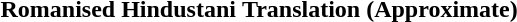<table>
<tr>
<th>Romanised Hindustani</th>
<th>Translation (Approximate)</th>
</tr>
<tr>
<td></td>
<td></td>
</tr>
</table>
